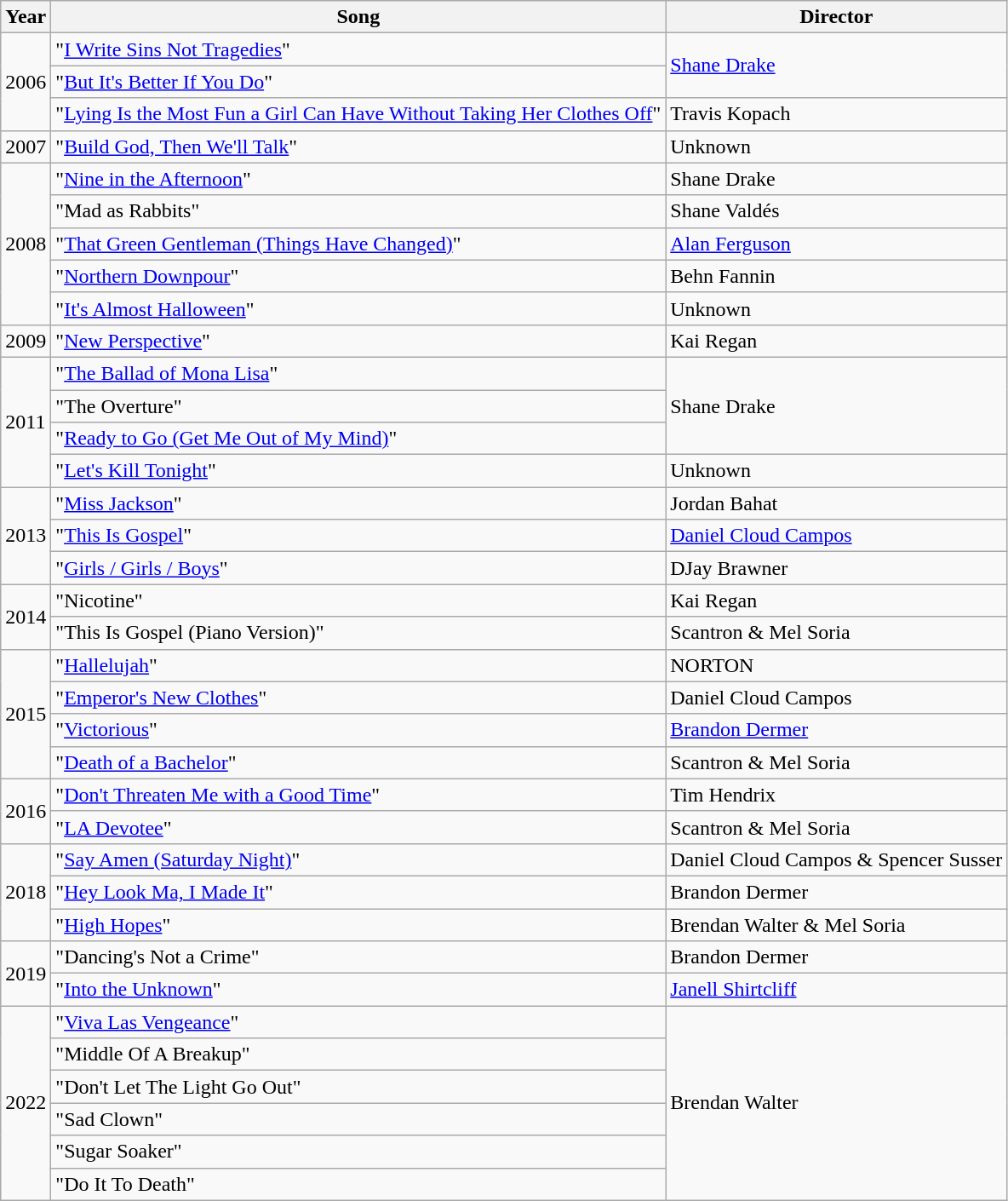<table class="wikitable">
<tr>
<th>Year</th>
<th>Song</th>
<th>Director</th>
</tr>
<tr>
<td rowspan="3">2006</td>
<td>"<a href='#'>I Write Sins Not Tragedies</a>"</td>
<td rowspan="2"><a href='#'>Shane Drake</a></td>
</tr>
<tr>
<td>"<a href='#'>But It's Better If You Do</a>"</td>
</tr>
<tr>
<td>"<a href='#'>Lying Is the Most Fun a Girl Can Have Without Taking Her Clothes Off</a>"</td>
<td>Travis Kopach</td>
</tr>
<tr>
<td>2007</td>
<td>"<a href='#'>Build God, Then We'll Talk</a>"</td>
<td>Unknown</td>
</tr>
<tr>
<td rowspan="5">2008</td>
<td>"<a href='#'>Nine in the Afternoon</a>"</td>
<td>Shane Drake</td>
</tr>
<tr>
<td>"Mad as Rabbits"</td>
<td>Shane Valdés</td>
</tr>
<tr>
<td>"<a href='#'>That Green Gentleman (Things Have Changed)</a>"</td>
<td><a href='#'>Alan Ferguson</a></td>
</tr>
<tr>
<td>"<a href='#'>Northern Downpour</a>"</td>
<td>Behn Fannin</td>
</tr>
<tr>
<td>"<a href='#'>It's Almost Halloween</a>"</td>
<td>Unknown</td>
</tr>
<tr>
<td>2009</td>
<td>"<a href='#'>New Perspective</a>"</td>
<td>Kai Regan</td>
</tr>
<tr>
<td rowspan="4">2011</td>
<td>"<a href='#'>The Ballad of Mona Lisa</a>"</td>
<td rowspan="3">Shane Drake</td>
</tr>
<tr>
<td>"The Overture"</td>
</tr>
<tr>
<td>"<a href='#'>Ready to Go (Get Me Out of My Mind)</a>"</td>
</tr>
<tr>
<td>"<a href='#'>Let's Kill Tonight</a>"</td>
<td>Unknown</td>
</tr>
<tr>
<td rowspan="3">2013</td>
<td>"<a href='#'>Miss Jackson</a>"</td>
<td>Jordan Bahat</td>
</tr>
<tr>
<td>"<a href='#'>This Is Gospel</a>"</td>
<td><a href='#'>Daniel Cloud Campos</a></td>
</tr>
<tr>
<td>"<a href='#'>Girls / Girls / Boys</a>"</td>
<td>DJay Brawner</td>
</tr>
<tr>
<td rowspan="2">2014</td>
<td>"Nicotine"</td>
<td>Kai Regan</td>
</tr>
<tr>
<td>"This Is Gospel (Piano Version)"</td>
<td>Scantron & Mel Soria</td>
</tr>
<tr>
<td rowspan="4">2015</td>
<td>"<a href='#'>Hallelujah</a>"</td>
<td>NORTON</td>
</tr>
<tr>
<td>"<a href='#'>Emperor's New Clothes</a>"</td>
<td>Daniel Cloud Campos</td>
</tr>
<tr>
<td>"<a href='#'>Victorious</a>"</td>
<td><a href='#'>Brandon Dermer</a></td>
</tr>
<tr>
<td>"<a href='#'>Death of a Bachelor</a>"</td>
<td>Scantron & Mel Soria</td>
</tr>
<tr>
<td rowspan="2">2016</td>
<td>"<a href='#'>Don't Threaten Me with a Good Time</a>"</td>
<td>Tim Hendrix</td>
</tr>
<tr>
<td>"<a href='#'>LA Devotee</a>"</td>
<td>Scantron & Mel Soria</td>
</tr>
<tr>
<td rowspan="3">2018</td>
<td>"<a href='#'>Say Amen (Saturday Night)</a>"</td>
<td>Daniel Cloud Campos & Spencer Susser</td>
</tr>
<tr>
<td>"<a href='#'>Hey Look Ma, I Made It</a>"</td>
<td>Brandon Dermer</td>
</tr>
<tr>
<td>"<a href='#'>High Hopes</a>"</td>
<td>Brendan Walter & Mel Soria</td>
</tr>
<tr>
<td rowspan="2">2019</td>
<td>"Dancing's Not a Crime"</td>
<td>Brandon Dermer</td>
</tr>
<tr>
<td>"<a href='#'>Into the Unknown</a>"</td>
<td><a href='#'>Janell Shirtcliff</a></td>
</tr>
<tr>
<td rowspan="6">2022</td>
<td>"<a href='#'>Viva Las Vengeance</a>"</td>
<td rowspan="6">Brendan Walter</td>
</tr>
<tr>
<td>"Middle Of A Breakup"</td>
</tr>
<tr>
<td>"Don't Let The Light Go Out"</td>
</tr>
<tr>
<td>"Sad Clown"</td>
</tr>
<tr>
<td>"Sugar Soaker"</td>
</tr>
<tr>
<td>"Do It To Death"</td>
</tr>
</table>
